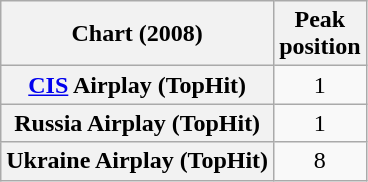<table class="wikitable sortable plainrowheaders" style="text-align:center">
<tr>
<th scope="col">Chart (2008)</th>
<th scope="col">Peak<br>position</th>
</tr>
<tr>
<th scope="row"><a href='#'>CIS</a> Airplay (TopHit)</th>
<td>1</td>
</tr>
<tr>
<th scope="row">Russia Airplay (TopHit)</th>
<td>1</td>
</tr>
<tr>
<th scope="row">Ukraine Airplay (TopHit)</th>
<td>8</td>
</tr>
</table>
